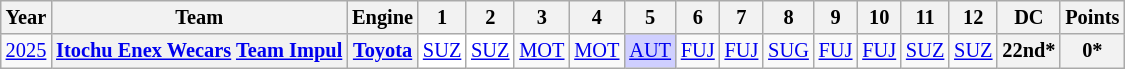<table class="wikitable" style="text-align:center; font-size:85%">
<tr>
<th>Year</th>
<th>Team</th>
<th>Engine</th>
<th>1</th>
<th>2</th>
<th>3</th>
<th>4</th>
<th>5</th>
<th>6</th>
<th>7</th>
<th>8</th>
<th>9</th>
<th>10</th>
<th>11</th>
<th>12</th>
<th>DC</th>
<th>Points</th>
</tr>
<tr>
<td><a href='#'>2025</a></td>
<th nowrap><a href='#'>Itochu Enex Wecars</a> <a href='#'>Team Impul</a></th>
<th><a href='#'>Toyota</a></th>
<td style="background:#FFFFFF;"><a href='#'>SUZ</a><br></td>
<td style="background:#FFFFFF;"><a href='#'>SUZ</a><br></td>
<td><a href='#'>MOT</a></td>
<td><a href='#'>MOT</a></td>
<td style="background:#CFCFFF;"><a href='#'>AUT</a><br></td>
<td style="background:#;"><a href='#'>FUJ</a><br></td>
<td style="background:#;"><a href='#'>FUJ</a><br></td>
<td style="background:#;"><a href='#'>SUG</a><br></td>
<td style="background:#;"><a href='#'>FUJ</a><br></td>
<td style="background:#;"><a href='#'>FUJ</a><br></td>
<td style="background:#;"><a href='#'>SUZ</a><br></td>
<td style="background:#;"><a href='#'>SUZ</a><br></td>
<th>22nd*</th>
<th>0*</th>
</tr>
</table>
